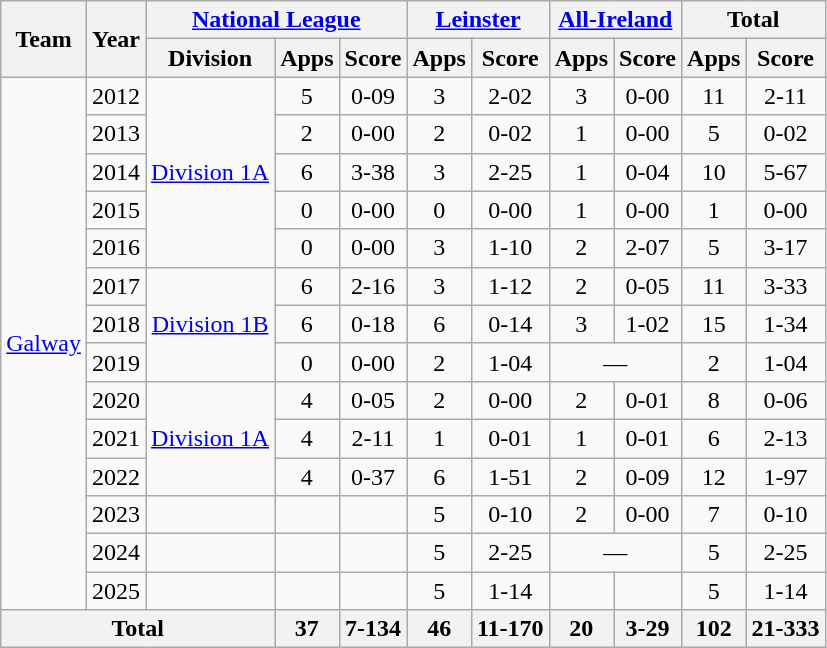<table class="wikitable" style="text-align:center">
<tr>
<th rowspan="2">Team</th>
<th rowspan="2">Year</th>
<th colspan="3"><a href='#'>National League</a></th>
<th colspan="2"><a href='#'>Leinster</a></th>
<th colspan="2"><a href='#'>All-Ireland</a></th>
<th colspan="3">Total</th>
</tr>
<tr>
<th>Division</th>
<th>Apps</th>
<th>Score</th>
<th>Apps</th>
<th>Score</th>
<th>Apps</th>
<th>Score</th>
<th>Apps</th>
<th>Score</th>
</tr>
<tr>
<td rowspan="14"><a href='#'>Galway</a></td>
<td>2012</td>
<td rowspan="5"><a href='#'>Division 1A</a></td>
<td>5</td>
<td>0-09</td>
<td>3</td>
<td>2-02</td>
<td>3</td>
<td>0-00</td>
<td>11</td>
<td>2-11</td>
</tr>
<tr>
<td>2013</td>
<td>2</td>
<td>0-00</td>
<td>2</td>
<td>0-02</td>
<td>1</td>
<td>0-00</td>
<td>5</td>
<td>0-02</td>
</tr>
<tr>
<td>2014</td>
<td>6</td>
<td>3-38</td>
<td>3</td>
<td>2-25</td>
<td>1</td>
<td>0-04</td>
<td>10</td>
<td>5-67</td>
</tr>
<tr>
<td>2015</td>
<td>0</td>
<td>0-00</td>
<td>0</td>
<td>0-00</td>
<td>1</td>
<td>0-00</td>
<td>1</td>
<td>0-00</td>
</tr>
<tr>
<td>2016</td>
<td>0</td>
<td>0-00</td>
<td>3</td>
<td>1-10</td>
<td>2</td>
<td>2-07</td>
<td>5</td>
<td>3-17</td>
</tr>
<tr>
<td>2017</td>
<td rowspan="3"><a href='#'>Division 1B</a></td>
<td>6</td>
<td>2-16</td>
<td>3</td>
<td>1-12</td>
<td>2</td>
<td>0-05</td>
<td>11</td>
<td>3-33</td>
</tr>
<tr>
<td>2018</td>
<td>6</td>
<td>0-18</td>
<td>6</td>
<td>0-14</td>
<td>3</td>
<td>1-02</td>
<td>15</td>
<td>1-34</td>
</tr>
<tr>
<td>2019</td>
<td>0</td>
<td>0-00</td>
<td>2</td>
<td>1-04</td>
<td colspan=2>—</td>
<td>2</td>
<td>1-04</td>
</tr>
<tr>
<td>2020</td>
<td rowspan="3"><a href='#'>Division 1A</a></td>
<td>4</td>
<td>0-05</td>
<td>2</td>
<td>0-00</td>
<td>2</td>
<td>0-01</td>
<td>8</td>
<td>0-06</td>
</tr>
<tr>
<td>2021</td>
<td>4</td>
<td>2-11</td>
<td>1</td>
<td>0-01</td>
<td>1</td>
<td>0-01</td>
<td>6</td>
<td>2-13</td>
</tr>
<tr>
<td>2022</td>
<td>4</td>
<td>0-37</td>
<td>6</td>
<td>1-51</td>
<td>2</td>
<td>0-09</td>
<td>12</td>
<td>1-97</td>
</tr>
<tr>
<td>2023</td>
<td></td>
<td></td>
<td></td>
<td>5</td>
<td>0-10</td>
<td>2</td>
<td>0-00</td>
<td>7</td>
<td>0-10</td>
</tr>
<tr>
<td>2024</td>
<td></td>
<td></td>
<td></td>
<td>5</td>
<td>2-25</td>
<td colspan="2">—</td>
<td>5</td>
<td>2-25</td>
</tr>
<tr>
<td>2025</td>
<td></td>
<td></td>
<td></td>
<td>5</td>
<td>1-14</td>
<td></td>
<td></td>
<td>5</td>
<td>1-14</td>
</tr>
<tr>
<th colspan="3">Total</th>
<th>37</th>
<th>7-134</th>
<th>46</th>
<th>11-170</th>
<th>20</th>
<th>3-29</th>
<th>102</th>
<th>21-333</th>
</tr>
</table>
